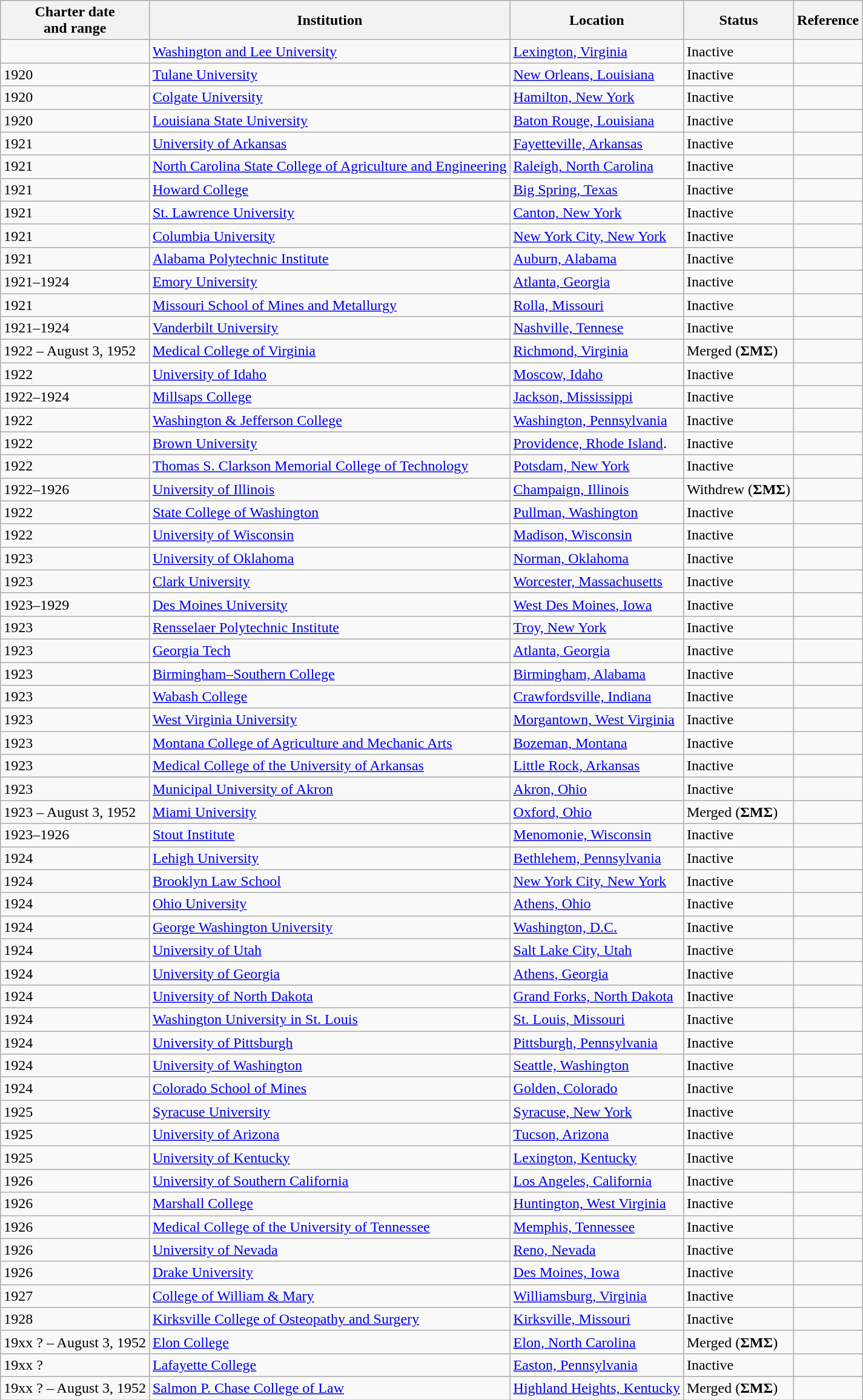<table class="wikitable sortable">
<tr>
<th>Charter date<br>and range</th>
<th>Institution</th>
<th>Location</th>
<th>Status</th>
<th>Reference</th>
</tr>
<tr>
<td></td>
<td><a href='#'>Washington and Lee University</a></td>
<td><a href='#'>Lexington, Virginia</a></td>
<td>Inactive</td>
<td></td>
</tr>
<tr>
<td>1920</td>
<td><a href='#'>Tulane University</a></td>
<td><a href='#'>New Orleans, Louisiana</a></td>
<td>Inactive</td>
<td></td>
</tr>
<tr>
<td>1920</td>
<td><a href='#'>Colgate University</a></td>
<td><a href='#'>Hamilton, New York</a></td>
<td>Inactive</td>
<td></td>
</tr>
<tr>
<td>1920</td>
<td><a href='#'>Louisiana State University</a></td>
<td><a href='#'>Baton Rouge, Louisiana</a></td>
<td>Inactive</td>
<td></td>
</tr>
<tr>
<td>1921</td>
<td><a href='#'>University of Arkansas</a></td>
<td><a href='#'>Fayetteville, Arkansas</a></td>
<td>Inactive</td>
<td></td>
</tr>
<tr>
<td>1921</td>
<td><a href='#'>North Carolina State College of Agriculture and Engineering</a></td>
<td><a href='#'>Raleigh, North Carolina</a></td>
<td>Inactive</td>
<td></td>
</tr>
<tr>
<td>1921</td>
<td><a href='#'>Howard College</a></td>
<td><a href='#'>Big Spring, Texas</a></td>
<td>Inactive</td>
<td></td>
</tr>
<tr>
<td>1921</td>
<td><a href='#'>St. Lawrence University</a></td>
<td><a href='#'>Canton, New York</a></td>
<td>Inactive</td>
<td></td>
</tr>
<tr>
<td>1921</td>
<td><a href='#'>Columbia University</a></td>
<td><a href='#'>New York City, New York</a></td>
<td>Inactive</td>
<td></td>
</tr>
<tr>
<td>1921</td>
<td><a href='#'>Alabama Polytechnic Institute</a></td>
<td><a href='#'>Auburn, Alabama</a></td>
<td>Inactive</td>
<td></td>
</tr>
<tr>
<td>1921–1924</td>
<td><a href='#'>Emory University</a></td>
<td><a href='#'>Atlanta, Georgia</a></td>
<td>Inactive</td>
<td></td>
</tr>
<tr>
<td>1921</td>
<td><a href='#'>Missouri School of Mines and Metallurgy</a></td>
<td><a href='#'>Rolla, Missouri</a></td>
<td>Inactive</td>
<td></td>
</tr>
<tr>
<td>1921–1924</td>
<td><a href='#'>Vanderbilt University</a></td>
<td><a href='#'>Nashville, Tennese</a></td>
<td>Inactive</td>
<td></td>
</tr>
<tr>
<td>1922 – August 3, 1952</td>
<td><a href='#'>Medical College of Virginia</a></td>
<td><a href='#'>Richmond, Virginia</a></td>
<td>Merged (<strong>ΣΜΣ</strong>)</td>
<td></td>
</tr>
<tr>
<td>1922</td>
<td><a href='#'>University of Idaho</a></td>
<td><a href='#'>Moscow, Idaho</a></td>
<td>Inactive</td>
<td></td>
</tr>
<tr>
<td>1922–1924</td>
<td><a href='#'>Millsaps College</a></td>
<td><a href='#'>Jackson, Mississippi</a></td>
<td>Inactive</td>
<td></td>
</tr>
<tr>
<td>1922</td>
<td><a href='#'>Washington & Jefferson College</a></td>
<td><a href='#'>Washington, Pennsylvania</a></td>
<td>Inactive</td>
<td></td>
</tr>
<tr>
<td>1922</td>
<td><a href='#'>Brown University</a></td>
<td><a href='#'>Providence, Rhode Island</a>.</td>
<td>Inactive</td>
<td></td>
</tr>
<tr>
<td>1922</td>
<td><a href='#'>Thomas S. Clarkson Memorial College of Technology</a></td>
<td><a href='#'>Potsdam, New York</a></td>
<td>Inactive</td>
<td></td>
</tr>
<tr>
<td>1922–1926</td>
<td><a href='#'>University of Illinois</a></td>
<td><a href='#'>Champaign, Illinois</a></td>
<td>Withdrew (<strong>ΣΜΣ</strong>)</td>
<td></td>
</tr>
<tr>
<td>1922</td>
<td><a href='#'>State College of Washington</a></td>
<td><a href='#'>Pullman, Washington</a></td>
<td>Inactive</td>
<td></td>
</tr>
<tr>
<td>1922</td>
<td><a href='#'>University of Wisconsin</a></td>
<td><a href='#'>Madison, Wisconsin</a></td>
<td>Inactive</td>
<td></td>
</tr>
<tr>
<td>1923</td>
<td><a href='#'>University of Oklahoma</a></td>
<td><a href='#'>Norman, Oklahoma</a></td>
<td>Inactive</td>
<td></td>
</tr>
<tr>
<td>1923</td>
<td><a href='#'>Clark University</a></td>
<td><a href='#'>Worcester, Massachusetts</a></td>
<td>Inactive</td>
<td></td>
</tr>
<tr>
<td>1923–1929</td>
<td><a href='#'>Des Moines University</a></td>
<td><a href='#'>West Des Moines, Iowa</a></td>
<td>Inactive</td>
<td></td>
</tr>
<tr>
<td>1923</td>
<td><a href='#'>Rensselaer Polytechnic Institute</a></td>
<td><a href='#'>Troy, New York</a></td>
<td>Inactive</td>
<td></td>
</tr>
<tr>
<td>1923</td>
<td><a href='#'>Georgia Tech</a></td>
<td><a href='#'>Atlanta, Georgia</a></td>
<td>Inactive</td>
<td></td>
</tr>
<tr>
<td>1923</td>
<td><a href='#'>Birmingham–Southern College</a></td>
<td><a href='#'>Birmingham, Alabama</a></td>
<td>Inactive</td>
<td></td>
</tr>
<tr>
<td>1923</td>
<td><a href='#'>Wabash College</a></td>
<td><a href='#'>Crawfordsville, Indiana</a></td>
<td>Inactive</td>
<td></td>
</tr>
<tr>
<td>1923</td>
<td><a href='#'>West Virginia University</a></td>
<td><a href='#'>Morgantown, West Virginia</a></td>
<td>Inactive</td>
<td></td>
</tr>
<tr>
<td>1923</td>
<td><a href='#'>Montana College of Agriculture and Mechanic Arts</a></td>
<td><a href='#'>Bozeman, Montana</a></td>
<td>Inactive</td>
<td></td>
</tr>
<tr>
<td>1923</td>
<td><a href='#'>Medical College of the University of Arkansas</a></td>
<td><a href='#'>Little Rock, Arkansas</a></td>
<td>Inactive</td>
<td></td>
</tr>
<tr>
<td>1923</td>
<td><a href='#'>Municipal University of Akron</a></td>
<td><a href='#'>Akron, Ohio</a></td>
<td>Inactive</td>
<td></td>
</tr>
<tr>
<td>1923 – August 3, 1952</td>
<td><a href='#'>Miami University</a></td>
<td><a href='#'>Oxford, Ohio</a></td>
<td>Merged (<strong>ΣΜΣ</strong>)</td>
<td></td>
</tr>
<tr>
<td>1923–1926</td>
<td><a href='#'>Stout Institute</a></td>
<td><a href='#'>Menomonie, Wisconsin</a></td>
<td>Inactive</td>
<td></td>
</tr>
<tr>
<td>1924</td>
<td><a href='#'>Lehigh University</a></td>
<td><a href='#'>Bethlehem, Pennsylvania</a></td>
<td>Inactive</td>
<td></td>
</tr>
<tr>
<td>1924</td>
<td><a href='#'>Brooklyn Law School</a></td>
<td><a href='#'>New York City, New York</a></td>
<td>Inactive</td>
<td></td>
</tr>
<tr>
<td>1924</td>
<td><a href='#'>Ohio University</a></td>
<td><a href='#'>Athens, Ohio</a></td>
<td>Inactive</td>
<td></td>
</tr>
<tr>
<td>1924</td>
<td><a href='#'>George Washington University</a></td>
<td><a href='#'>Washington, D.C.</a></td>
<td>Inactive</td>
<td></td>
</tr>
<tr>
<td>1924</td>
<td><a href='#'>University of Utah</a></td>
<td><a href='#'>Salt Lake City, Utah</a></td>
<td>Inactive</td>
<td></td>
</tr>
<tr>
<td>1924</td>
<td><a href='#'>University of Georgia</a></td>
<td><a href='#'>Athens, Georgia</a></td>
<td>Inactive</td>
<td></td>
</tr>
<tr>
<td>1924</td>
<td><a href='#'>University of North Dakota</a></td>
<td><a href='#'>Grand Forks, North Dakota</a></td>
<td>Inactive</td>
<td></td>
</tr>
<tr>
<td>1924</td>
<td><a href='#'>Washington University in St. Louis</a></td>
<td><a href='#'>St. Louis, Missouri</a></td>
<td>Inactive</td>
<td></td>
</tr>
<tr>
<td>1924</td>
<td><a href='#'>University of Pittsburgh</a></td>
<td><a href='#'>Pittsburgh, Pennsylvania</a></td>
<td>Inactive</td>
<td></td>
</tr>
<tr>
<td>1924</td>
<td><a href='#'>University of Washington</a></td>
<td><a href='#'>Seattle, Washington</a></td>
<td>Inactive</td>
<td></td>
</tr>
<tr>
<td>1924</td>
<td><a href='#'>Colorado School of Mines</a></td>
<td><a href='#'>Golden, Colorado</a></td>
<td>Inactive</td>
<td></td>
</tr>
<tr>
<td>1925</td>
<td><a href='#'>Syracuse University</a></td>
<td><a href='#'>Syracuse, New York</a></td>
<td>Inactive</td>
<td></td>
</tr>
<tr>
<td>1925</td>
<td><a href='#'>University of Arizona</a></td>
<td><a href='#'>Tucson, Arizona</a></td>
<td>Inactive</td>
<td></td>
</tr>
<tr>
<td>1925</td>
<td><a href='#'>University of Kentucky</a></td>
<td><a href='#'>Lexington, Kentucky</a></td>
<td>Inactive</td>
<td></td>
</tr>
<tr>
<td>1926</td>
<td><a href='#'>University of Southern California</a></td>
<td><a href='#'>Los Angeles, California</a></td>
<td>Inactive</td>
<td></td>
</tr>
<tr>
<td>1926</td>
<td><a href='#'>Marshall College</a></td>
<td><a href='#'>Huntington, West Virginia</a></td>
<td>Inactive</td>
<td></td>
</tr>
<tr>
<td>1926</td>
<td><a href='#'>Medical College of the University of Tennessee</a></td>
<td><a href='#'>Memphis, Tennessee</a></td>
<td>Inactive</td>
<td></td>
</tr>
<tr>
<td>1926</td>
<td><a href='#'>University of Nevada</a></td>
<td><a href='#'>Reno, Nevada</a></td>
<td>Inactive</td>
<td></td>
</tr>
<tr>
<td>1926</td>
<td><a href='#'>Drake University</a></td>
<td><a href='#'>Des Moines, Iowa</a></td>
<td>Inactive</td>
<td></td>
</tr>
<tr>
<td>1927</td>
<td><a href='#'>College of William & Mary</a></td>
<td><a href='#'>Williamsburg, Virginia</a></td>
<td>Inactive</td>
<td></td>
</tr>
<tr>
<td>1928</td>
<td><a href='#'>Kirksville College of Osteopathy and Surgery</a></td>
<td><a href='#'>Kirksville, Missouri</a></td>
<td>Inactive</td>
<td></td>
</tr>
<tr>
<td>19xx ? – August 3, 1952</td>
<td><a href='#'>Elon College</a></td>
<td><a href='#'>Elon, North Carolina</a></td>
<td>Merged (<strong>ΣΜΣ</strong>)</td>
<td></td>
</tr>
<tr>
<td>19xx ?</td>
<td><a href='#'>Lafayette College</a></td>
<td><a href='#'>Easton, Pennsylvania</a></td>
<td>Inactive</td>
<td></td>
</tr>
<tr>
<td>19xx ? – August 3, 1952</td>
<td><a href='#'>Salmon P. Chase College of Law</a></td>
<td><a href='#'>Highland Heights, Kentucky</a></td>
<td>Merged (<strong>ΣΜΣ</strong>)</td>
<td></td>
</tr>
</table>
